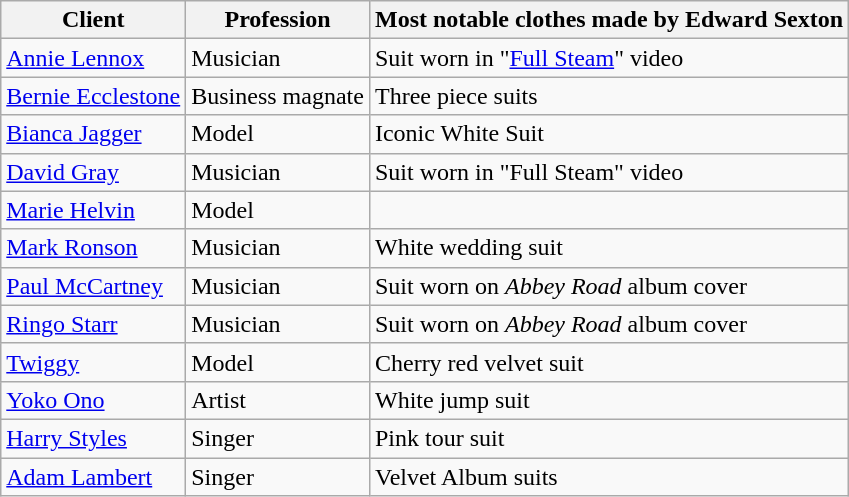<table class="wikitable">
<tr>
<th>Client</th>
<th>Profession</th>
<th>Most notable clothes made by Edward Sexton</th>
</tr>
<tr>
<td><a href='#'>Annie Lennox</a></td>
<td>Musician</td>
<td>Suit worn in "<a href='#'>Full Steam</a>" video</td>
</tr>
<tr>
<td><a href='#'>Bernie Ecclestone</a></td>
<td>Business magnate</td>
<td>Three piece suits</td>
</tr>
<tr>
<td><a href='#'>Bianca Jagger</a></td>
<td>Model</td>
<td>Iconic White Suit</td>
</tr>
<tr>
<td><a href='#'>David Gray</a></td>
<td>Musician</td>
<td>Suit worn in "Full Steam" video</td>
</tr>
<tr>
<td><a href='#'>Marie Helvin</a></td>
<td>Model</td>
<td></td>
</tr>
<tr>
<td><a href='#'>Mark Ronson</a></td>
<td>Musician</td>
<td>White wedding suit</td>
</tr>
<tr>
<td><a href='#'>Paul McCartney</a></td>
<td>Musician</td>
<td>Suit worn on <em>Abbey Road</em> album cover</td>
</tr>
<tr>
<td><a href='#'>Ringo Starr</a></td>
<td>Musician</td>
<td>Suit worn on <em>Abbey Road</em> album cover</td>
</tr>
<tr>
<td><a href='#'>Twiggy</a></td>
<td>Model</td>
<td>Cherry red velvet suit</td>
</tr>
<tr>
<td><a href='#'>Yoko Ono</a></td>
<td>Artist</td>
<td>White jump suit</td>
</tr>
<tr>
<td><a href='#'>Harry Styles</a></td>
<td>Singer</td>
<td>Pink tour suit</td>
</tr>
<tr>
<td><a href='#'>Adam Lambert</a></td>
<td>Singer</td>
<td>Velvet Album suits</td>
</tr>
</table>
